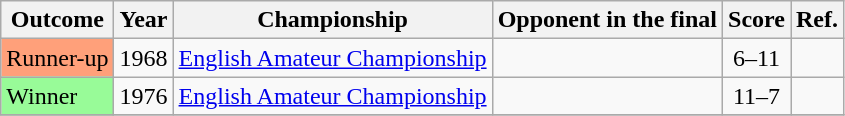<table class="wikitable">
<tr>
<th>Outcome</th>
<th>Year</th>
<th>Championship</th>
<th>Opponent in the final</th>
<th>Score</th>
<th>Ref.</th>
</tr>
<tr>
<td style="background:#ffa07a;">Runner-up</td>
<td>1968</td>
<td><a href='#'>English Amateur Championship</a></td>
<td></td>
<td align = "center">6–11</td>
<td></td>
</tr>
<tr>
<td style="background:#98FB98">Winner</td>
<td>1976</td>
<td><a href='#'>English Amateur Championship</a></td>
<td></td>
<td align = "center">11–7</td>
<td></td>
</tr>
<tr>
</tr>
</table>
